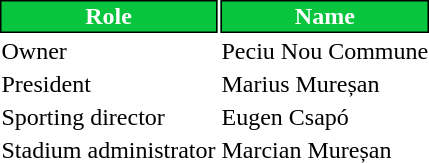<table class="toccolours">
<tr>
<th style="background:#07c53d;color:#FFFFFF;border:1px solid #000000;">Role</th>
<th style="background:#07c53d;color:#FFFFFF;border:1px solid #000000;">Name</th>
</tr>
<tr>
<td>Owner</td>
<td> Peciu Nou Commune</td>
</tr>
<tr>
<td>President</td>
<td> Marius Mureșan</td>
</tr>
<tr>
<td>Sporting director</td>
<td> Eugen Csapó</td>
</tr>
<tr>
<td>Stadium administrator</td>
<td> Marcian Mureșan</td>
</tr>
</table>
